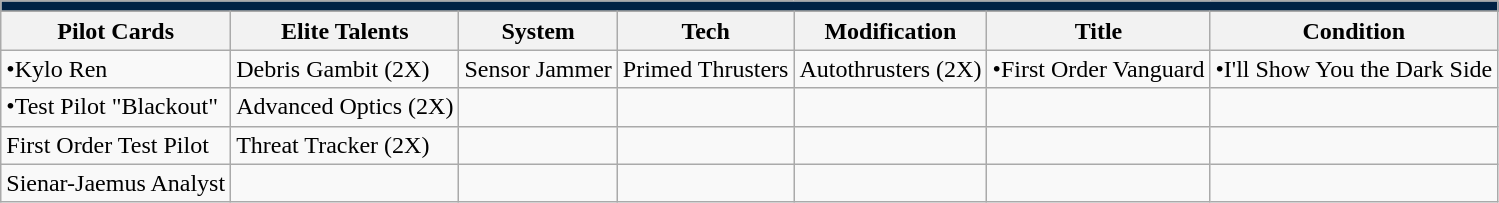<table class="wikitable sortable">
<tr style="background:#002244;">
<td colspan="8"></td>
</tr>
<tr style="background:#f0f0f0;">
</tr>
<tr>
<th>Pilot Cards</th>
<th>Elite Talents</th>
<th>System</th>
<th>Tech</th>
<th>Modification</th>
<th>Title</th>
<th>Condition</th>
</tr>
<tr>
<td>•Kylo Ren</td>
<td>Debris Gambit (2X)</td>
<td>Sensor Jammer</td>
<td>Primed Thrusters</td>
<td>Autothrusters (2X)</td>
<td>•First Order Vanguard</td>
<td>•I'll Show You the Dark Side</td>
</tr>
<tr>
<td>•Test Pilot "Blackout"</td>
<td>Advanced Optics (2X)</td>
<td></td>
<td></td>
<td></td>
<td></td>
<td></td>
</tr>
<tr>
<td>First Order Test Pilot</td>
<td>Threat Tracker (2X)</td>
<td></td>
<td></td>
<td></td>
<td></td>
<td></td>
</tr>
<tr>
<td>Sienar-Jaemus Analyst</td>
<td></td>
<td></td>
<td></td>
<td></td>
<td></td>
<td></td>
</tr>
</table>
